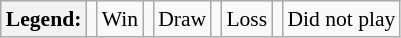<table class="wikitable" style="font-size:90%;">
<tr>
<th>Legend:</th>
<td></td>
<td>Win</td>
<td></td>
<td>Draw</td>
<td></td>
<td>Loss</td>
<td></td>
<td>Did not play</td>
</tr>
</table>
